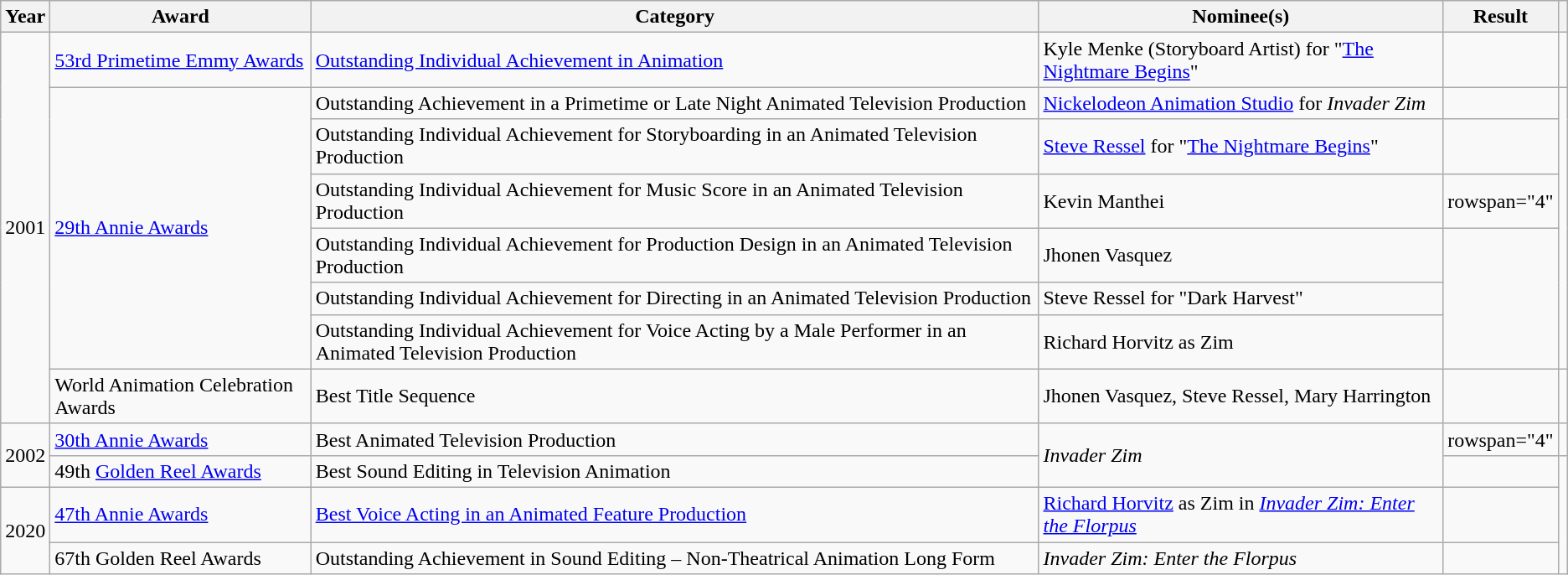<table class="wikitable sortable">
<tr>
<th>Year</th>
<th>Award</th>
<th>Category</th>
<th>Nominee(s)</th>
<th>Result</th>
<th></th>
</tr>
<tr>
<td rowspan="8">2001</td>
<td><a href='#'>53rd Primetime Emmy Awards</a></td>
<td><a href='#'>Outstanding Individual Achievement in Animation</a></td>
<td>Kyle Menke (Storyboard Artist) for "<a href='#'>The Nightmare Begins</a>"</td>
<td></td>
<td align=center></td>
</tr>
<tr>
<td rowspan="6"><a href='#'>29th Annie Awards</a></td>
<td>Outstanding Achievement in a Primetime or Late Night Animated Television Production</td>
<td><a href='#'>Nickelodeon Animation Studio</a> for <em>Invader Zim</em></td>
<td></td>
<td rowspan="6" style="text-align:center;"></td>
</tr>
<tr>
<td>Outstanding Individual Achievement for Storyboarding in an Animated Television Production</td>
<td><a href='#'>Steve Ressel</a> for "<a href='#'>The Nightmare Begins</a>"</td>
<td></td>
</tr>
<tr>
<td>Outstanding Individual Achievement for Music Score in an Animated Television Production</td>
<td>Kevin Manthei</td>
<td>rowspan="4" </td>
</tr>
<tr>
<td>Outstanding Individual Achievement for Production Design in an Animated Television Production</td>
<td>Jhonen Vasquez</td>
</tr>
<tr>
<td>Outstanding Individual Achievement for Directing in an Animated Television Production</td>
<td>Steve Ressel for "Dark Harvest"</td>
</tr>
<tr>
<td>Outstanding Individual Achievement for Voice Acting by a Male Performer in an Animated Television Production</td>
<td>Richard Horvitz as Zim</td>
</tr>
<tr>
<td>World Animation Celebration Awards</td>
<td>Best Title Sequence</td>
<td>Jhonen Vasquez, Steve Ressel, Mary Harrington</td>
<td></td>
<td align=center></td>
</tr>
<tr>
<td rowspan=2>2002</td>
<td rowspan="1"><a href='#'>30th Annie Awards</a></td>
<td>Best Animated Television Production</td>
<td rowspan="2"><em>Invader Zim</em></td>
<td>rowspan="4" </td>
<td align=center></td>
</tr>
<tr>
<td>49th <a href='#'>Golden Reel Awards</a></td>
<td>Best Sound Editing in Television Animation</td>
<td align=center></td>
</tr>
<tr>
<td rowspan=2>2020</td>
<td rowspan="1"><a href='#'>47th Annie Awards</a></td>
<td><a href='#'>Best Voice Acting in an Animated Feature Production</a></td>
<td><a href='#'>Richard Horvitz</a> as Zim in <em><a href='#'>Invader Zim: Enter the Florpus</a></em></td>
<td align=center></td>
</tr>
<tr>
<td>67th Golden Reel Awards</td>
<td>Outstanding Achievement in Sound Editing – Non-Theatrical Animation Long Form</td>
<td><em>Invader Zim: Enter the Florpus</em></td>
<td align=center></td>
</tr>
</table>
